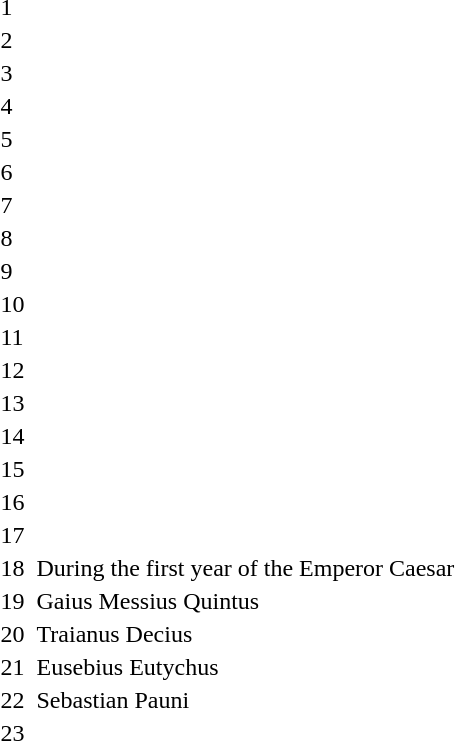<table>
<tr>
<td>1</td>
<td></td>
<td></td>
</tr>
<tr>
<td>2</td>
<td></td>
<td></td>
</tr>
<tr>
<td>3</td>
<td></td>
<td></td>
</tr>
<tr>
<td>4</td>
<td></td>
<td></td>
</tr>
<tr>
<td>5</td>
<td></td>
<td></td>
</tr>
<tr>
<td>6</td>
<td></td>
<td></td>
</tr>
<tr>
<td>7</td>
<td></td>
<td></td>
</tr>
<tr>
<td>8</td>
<td></td>
<td></td>
</tr>
<tr>
<td>9</td>
<td></td>
<td></td>
</tr>
<tr>
<td>10</td>
<td></td>
<td></td>
</tr>
<tr>
<td>11</td>
<td></td>
<td></td>
</tr>
<tr>
<td>12</td>
<td></td>
<td></td>
</tr>
<tr>
<td>13</td>
<td></td>
<td></td>
</tr>
<tr>
<td>14</td>
<td></td>
<td></td>
</tr>
<tr>
<td>15</td>
<td></td>
<td></td>
</tr>
<tr>
<td>16</td>
<td></td>
<td></td>
</tr>
<tr>
<td>17</td>
<td></td>
<td></td>
</tr>
<tr>
<td>18</td>
<td></td>
<td>During the first year of the Emperor Caesar</td>
</tr>
<tr>
<td>19</td>
<td></td>
<td>Gaius Messius Quintus</td>
</tr>
<tr>
<td>20</td>
<td></td>
<td>Traianus Decius</td>
</tr>
<tr>
<td>21</td>
<td></td>
<td>Eusebius Eutychus</td>
</tr>
<tr>
<td>22</td>
<td></td>
<td>Sebastian Pauni</td>
</tr>
<tr>
<td>23</td>
<td></td>
<td></td>
</tr>
</table>
